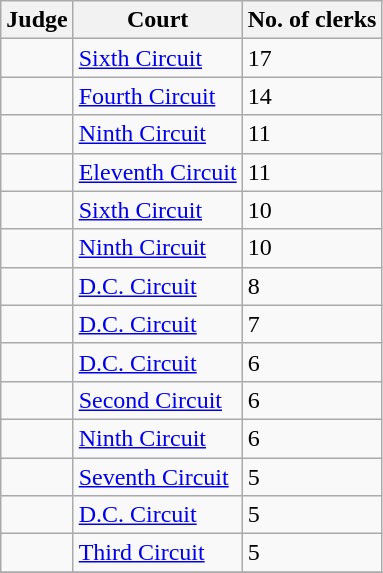<table class="wikitable sortable">
<tr>
<th>Judge</th>
<th>Court</th>
<th>No. of clerks</th>
</tr>
<tr>
<td></td>
<td><a href='#'>Sixth Circuit</a></td>
<td>17</td>
</tr>
<tr>
<td></td>
<td><a href='#'>Fourth Circuit</a></td>
<td>14</td>
</tr>
<tr>
<td></td>
<td><a href='#'>Ninth Circuit</a></td>
<td>11</td>
</tr>
<tr>
<td></td>
<td><a href='#'>Eleventh Circuit</a></td>
<td>11</td>
</tr>
<tr>
<td></td>
<td><a href='#'>Sixth Circuit</a></td>
<td>10</td>
</tr>
<tr>
<td></td>
<td><a href='#'>Ninth Circuit</a></td>
<td>10</td>
</tr>
<tr>
<td></td>
<td><a href='#'>D.C. Circuit</a></td>
<td>8</td>
</tr>
<tr>
<td></td>
<td><a href='#'>D.C. Circuit</a></td>
<td>7</td>
</tr>
<tr>
<td></td>
<td><a href='#'>D.C. Circuit</a></td>
<td>6</td>
</tr>
<tr>
<td></td>
<td><a href='#'>Second Circuit</a></td>
<td>6</td>
</tr>
<tr>
<td></td>
<td><a href='#'>Ninth Circuit</a></td>
<td>6</td>
</tr>
<tr>
<td></td>
<td><a href='#'>Seventh Circuit</a></td>
<td>5</td>
</tr>
<tr>
<td></td>
<td><a href='#'>D.C. Circuit</a></td>
<td>5</td>
</tr>
<tr>
<td></td>
<td><a href='#'>Third Circuit</a></td>
<td>5</td>
</tr>
<tr>
</tr>
</table>
